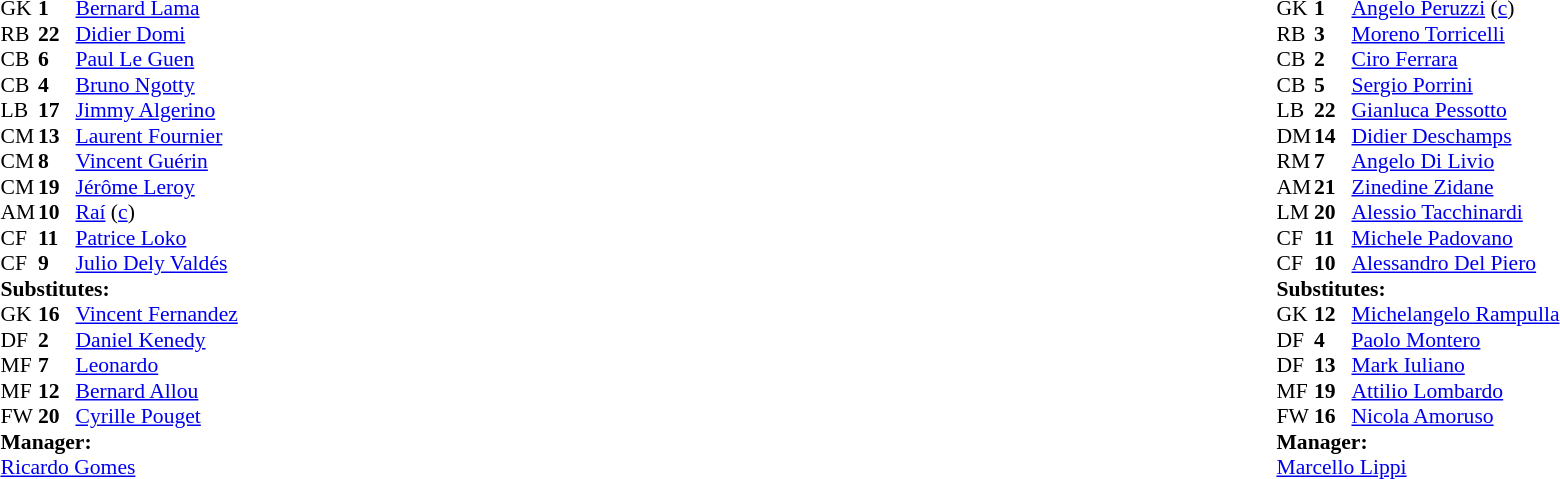<table width="100%">
<tr>
<td valign="top" width="40%"><br><table style="font-size:90%" cellspacing="0" cellpadding="0">
<tr>
<th width=25></th>
<th width=25></th>
</tr>
<tr>
<td>GK</td>
<td><strong>1</strong></td>
<td> <a href='#'>Bernard Lama</a></td>
</tr>
<tr>
<td>RB</td>
<td><strong>22</strong></td>
<td> <a href='#'>Didier Domi</a></td>
<td></td>
<td></td>
</tr>
<tr>
<td>CB</td>
<td><strong>6</strong></td>
<td> <a href='#'>Paul Le Guen</a></td>
</tr>
<tr>
<td>CB</td>
<td><strong>4</strong></td>
<td> <a href='#'>Bruno Ngotty</a></td>
</tr>
<tr>
<td>LB</td>
<td><strong>17</strong></td>
<td> <a href='#'>Jimmy Algerino</a></td>
<td></td>
<td></td>
</tr>
<tr>
<td>CM</td>
<td><strong>13</strong></td>
<td> <a href='#'>Laurent Fournier</a></td>
<td></td>
</tr>
<tr>
<td>CM</td>
<td><strong>8</strong></td>
<td> <a href='#'>Vincent Guérin</a></td>
</tr>
<tr>
<td>CM</td>
<td><strong>19</strong></td>
<td> <a href='#'>Jérôme Leroy</a></td>
</tr>
<tr>
<td>AM</td>
<td><strong>10</strong></td>
<td> <a href='#'>Raí</a> (<a href='#'>c</a>)</td>
<td></td>
</tr>
<tr>
<td>CF</td>
<td><strong>11</strong></td>
<td> <a href='#'>Patrice Loko</a></td>
</tr>
<tr>
<td>CF</td>
<td><strong>9</strong></td>
<td> <a href='#'>Julio Dely Valdés</a></td>
<td></td>
<td></td>
</tr>
<tr>
<td colspan=3><strong>Substitutes:</strong></td>
</tr>
<tr>
<td>GK</td>
<td><strong>16</strong></td>
<td> <a href='#'>Vincent Fernandez</a></td>
</tr>
<tr>
<td>DF</td>
<td><strong>2</strong></td>
<td> <a href='#'>Daniel Kenedy</a></td>
<td></td>
<td></td>
</tr>
<tr>
<td>MF</td>
<td><strong>7</strong></td>
<td> <a href='#'>Leonardo</a></td>
<td></td>
<td></td>
</tr>
<tr>
<td>MF</td>
<td><strong>12</strong></td>
<td> <a href='#'>Bernard Allou</a></td>
</tr>
<tr>
<td>FW</td>
<td><strong>20</strong></td>
<td> <a href='#'>Cyrille Pouget</a></td>
<td></td>
<td></td>
</tr>
<tr>
<td colspan=3><strong>Manager:</strong></td>
</tr>
<tr>
<td colspan=4> <a href='#'>Ricardo Gomes</a></td>
</tr>
</table>
</td>
<td valign="top"></td>
<td valign="top" width="50%"><br><table style="font-size:90%;margin:auto" cellspacing="0" cellpadding="0">
<tr>
<th width=25></th>
<th width=25></th>
</tr>
<tr>
<td>GK</td>
<td><strong>1</strong></td>
<td> <a href='#'>Angelo Peruzzi</a> (<a href='#'>c</a>)</td>
</tr>
<tr>
<td>RB</td>
<td><strong>3</strong></td>
<td> <a href='#'>Moreno Torricelli</a></td>
</tr>
<tr>
<td>CB</td>
<td><strong>2</strong></td>
<td> <a href='#'>Ciro Ferrara</a></td>
<td></td>
<td></td>
</tr>
<tr>
<td>CB</td>
<td><strong>5</strong></td>
<td> <a href='#'>Sergio Porrini</a></td>
</tr>
<tr>
<td>LB</td>
<td><strong>22</strong></td>
<td> <a href='#'>Gianluca Pessotto</a></td>
</tr>
<tr>
<td>DM</td>
<td><strong>14</strong></td>
<td> <a href='#'>Didier Deschamps</a></td>
<td></td>
</tr>
<tr>
<td>RM</td>
<td><strong>7</strong></td>
<td> <a href='#'>Angelo Di Livio</a></td>
</tr>
<tr>
<td>AM</td>
<td><strong>21</strong></td>
<td> <a href='#'>Zinedine Zidane</a></td>
</tr>
<tr>
<td>LM</td>
<td><strong>20</strong></td>
<td> <a href='#'>Alessio Tacchinardi</a></td>
<td></td>
<td></td>
</tr>
<tr>
<td>CF</td>
<td><strong>11</strong></td>
<td> <a href='#'>Michele Padovano</a></td>
<td></td>
<td></td>
</tr>
<tr>
<td>CF</td>
<td><strong>10</strong></td>
<td> <a href='#'>Alessandro Del Piero</a></td>
</tr>
<tr>
<td colspan=3><strong>Substitutes:</strong></td>
</tr>
<tr>
<td>GK</td>
<td><strong>12</strong></td>
<td> <a href='#'>Michelangelo Rampulla</a></td>
</tr>
<tr>
<td>DF</td>
<td><strong>4</strong></td>
<td> <a href='#'>Paolo Montero</a></td>
</tr>
<tr>
<td>DF</td>
<td><strong>13</strong></td>
<td> <a href='#'>Mark Iuliano</a></td>
<td></td>
<td></td>
</tr>
<tr>
<td>MF</td>
<td><strong>19</strong></td>
<td> <a href='#'>Attilio Lombardo</a></td>
<td></td>
<td></td>
</tr>
<tr>
<td>FW</td>
<td><strong>16</strong></td>
<td> <a href='#'>Nicola Amoruso</a></td>
<td></td>
<td></td>
</tr>
<tr>
<td colspan=3><strong>Manager:</strong></td>
</tr>
<tr>
<td colspan=4> <a href='#'>Marcello Lippi</a></td>
</tr>
</table>
</td>
</tr>
</table>
